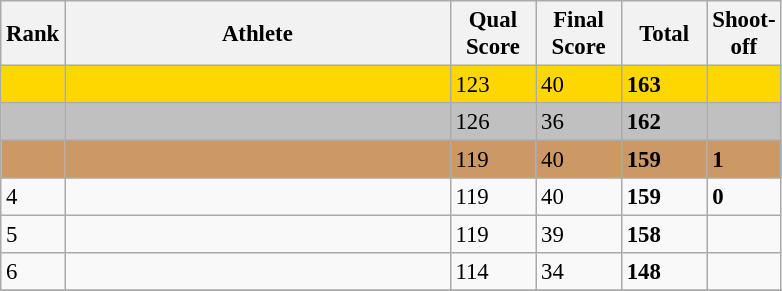<table class="wikitable" style="font-size:95%" style="width:35em;" style="text-align:center">
<tr>
<th>Rank</th>
<th width=250>Athlete</th>
<th width=50>Qual Score</th>
<th width=50>Final Score</th>
<th width=50>Total</th>
<th width=40>Shoot-off</th>
</tr>
<tr bgcolor=gold>
<td></td>
<td align=left></td>
<td>123</td>
<td>40</td>
<td><strong>163</strong></td>
<td></td>
</tr>
<tr bgcolor=silver>
<td></td>
<td align=left></td>
<td>126</td>
<td>36</td>
<td><strong>162</strong></td>
<td></td>
</tr>
<tr bgcolor=cc9966>
<td></td>
<td align=left></td>
<td>119</td>
<td>40</td>
<td><strong>159</strong></td>
<td><strong>1</strong></td>
</tr>
<tr>
<td>4</td>
<td align=left></td>
<td>119</td>
<td>40</td>
<td><strong>159</strong></td>
<td><strong>0</strong></td>
</tr>
<tr>
<td>5</td>
<td align=left></td>
<td>119</td>
<td>39</td>
<td><strong>158</strong></td>
<td></td>
</tr>
<tr>
<td>6</td>
<td align=left></td>
<td>114</td>
<td>34</td>
<td><strong>148</strong></td>
<td></td>
</tr>
<tr>
</tr>
</table>
